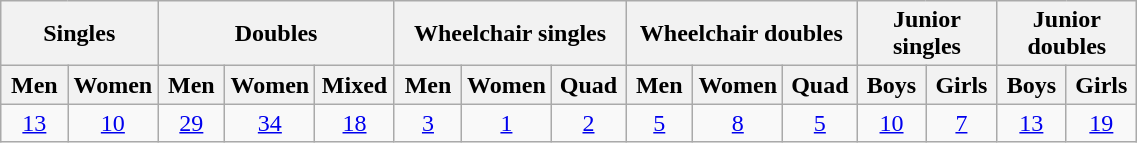<table class="wikitable nowrap" style="text-align: center; width: 60%;">
<tr>
<th colspan="2">Singles</th>
<th colspan="3">Doubles</th>
<th colspan="3">Wheelchair singles</th>
<th colspan="3">Wheelchair doubles</th>
<th colspan="2">Junior singles</th>
<th colspan="2">Junior doubles</th>
</tr>
<tr>
<th width="50">Men</th>
<th width="50">Women</th>
<th width="50">Men</th>
<th width="50">Women</th>
<th width="50">Mixed</th>
<th width="50">Men</th>
<th width="50">Women</th>
<th width="50">Quad</th>
<th width="50">Men</th>
<th width="50">Women</th>
<th width="50">Quad</th>
<th width="50">Boys</th>
<th width="50">Girls</th>
<th width="50">Boys</th>
<th width="50">Girls</th>
</tr>
<tr>
<td><a href='#'>13</a></td>
<td><a href='#'>10</a></td>
<td><a href='#'>29</a></td>
<td><a href='#'>34</a></td>
<td><a href='#'>18</a></td>
<td><a href='#'>3</a></td>
<td><a href='#'>1</a></td>
<td><a href='#'>2</a></td>
<td><a href='#'>5</a></td>
<td><a href='#'>8</a></td>
<td><a href='#'>5</a></td>
<td><a href='#'>10</a></td>
<td><a href='#'>7</a></td>
<td><a href='#'>13</a></td>
<td><a href='#'>19</a></td>
</tr>
</table>
